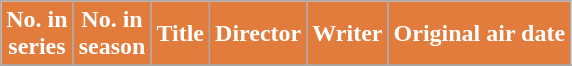<table class="wikitable plainrowheaders">
<tr style="color:white">
<th style="background: #E17C3D;">No. in<br>series</th>
<th style="background: #E17C3D;">No. in<br>season</th>
<th style="background: #E17C3D;">Title</th>
<th style="background: #E17C3D;">Director</th>
<th style="background: #E17C3D;">Writer</th>
<th style="background: #E17C3D;">Original air date</th>
</tr>
<tr>
</tr>
</table>
